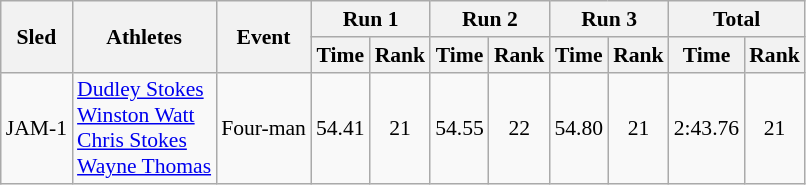<table class="wikitable" style="font-size:90%; text-align:center;">
<tr>
<th rowspan="2">Sled</th>
<th rowspan="2">Athletes</th>
<th rowspan="2">Event</th>
<th colspan="2">Run 1</th>
<th colspan="2">Run 2</th>
<th colspan="2">Run 3</th>
<th colspan="2">Total</th>
</tr>
<tr>
<th>Time</th>
<th>Rank</th>
<th>Time</th>
<th>Rank</th>
<th>Time</th>
<th>Rank</th>
<th>Time</th>
<th>Rank</th>
</tr>
<tr>
<td>JAM-1</td>
<td style="text-align:left;"><a href='#'>Dudley Stokes</a><br><a href='#'>Winston Watt</a><br><a href='#'>Chris Stokes</a><br><a href='#'>Wayne Thomas</a></td>
<td>Four-man</td>
<td>54.41</td>
<td>21</td>
<td>54.55</td>
<td>22</td>
<td>54.80</td>
<td>21</td>
<td>2:43.76</td>
<td>21</td>
</tr>
</table>
